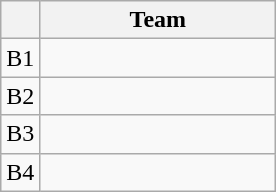<table class="wikitable" style="display:inline-table;">
<tr>
<th></th>
<th width=150>Team</th>
</tr>
<tr>
<td align=center>B1</td>
<td></td>
</tr>
<tr>
<td align=center>B2</td>
<td></td>
</tr>
<tr>
<td align=center>B3</td>
<td></td>
</tr>
<tr>
<td align=center>B4</td>
<td></td>
</tr>
</table>
